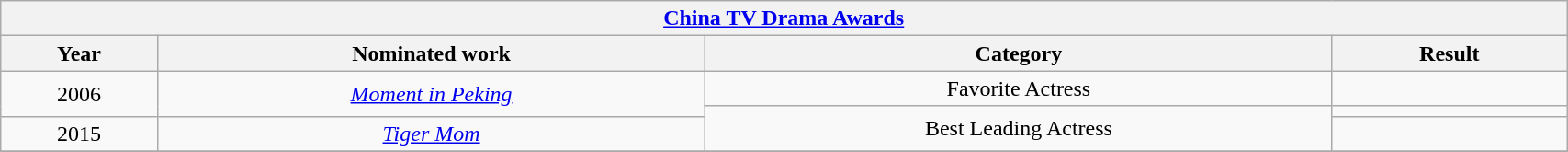<table width="90%" class="wikitable sortable">
<tr>
<th colspan="4" align="center"><a href='#'>China TV Drama Awards</a></th>
</tr>
<tr>
<th width="10%">Year</th>
<th width="35%">Nominated work</th>
<th width="40%">Category</th>
<th width="15%">Result</th>
</tr>
<tr>
<td align="center" rowspan=2>2006</td>
<td align="center" rowspan=2><em><a href='#'>Moment in Peking</a></em></td>
<td align="center">Favorite Actress</td>
<td></td>
</tr>
<tr>
<td align="center" rowspan=2>Best Leading Actress</td>
<td></td>
</tr>
<tr>
<td align="center" rowspan=1>2015</td>
<td align="center" rowspan=1><em><a href='#'>Tiger Mom</a></em></td>
<td></td>
</tr>
<tr>
</tr>
</table>
